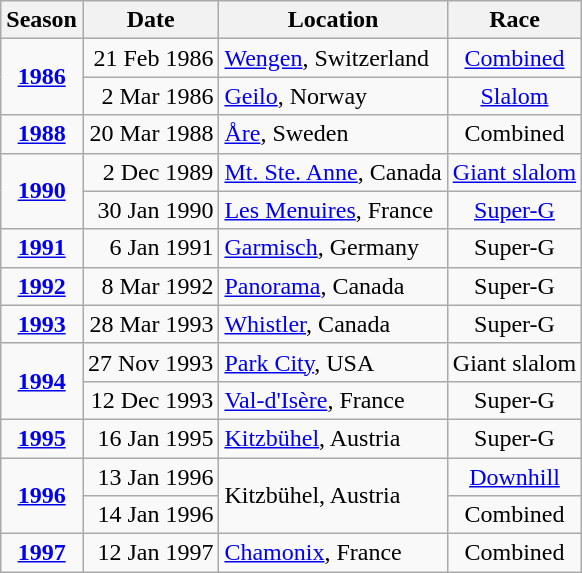<table class="wikitable">
<tr>
<th>Season</th>
<th>Date</th>
<th>Location</th>
<th>Race</th>
</tr>
<tr>
<td rowspan=2 align=center><strong><a href='#'>1986</a></strong></td>
<td align=right>21 Feb 1986</td>
<td><a href='#'>Wengen</a>, Switzerland</td>
<td align=center><a href='#'>Combined</a></td>
</tr>
<tr>
<td align=right>2 Mar 1986</td>
<td><a href='#'>Geilo</a>, Norway</td>
<td align=center><a href='#'>Slalom</a></td>
</tr>
<tr>
<td align=center><strong><a href='#'>1988</a></strong></td>
<td align=right>20 Mar 1988</td>
<td><a href='#'>Åre</a>, Sweden</td>
<td align=center>Combined</td>
</tr>
<tr>
<td rowspan=2 align=center><strong><a href='#'>1990</a></strong></td>
<td align=right>2 Dec 1989</td>
<td><a href='#'>Mt. Ste. Anne</a>, Canada</td>
<td align=center><a href='#'>Giant slalom</a></td>
</tr>
<tr>
<td align=right>30 Jan 1990</td>
<td><a href='#'>Les Menuires</a>, France</td>
<td align=center><a href='#'>Super-G</a></td>
</tr>
<tr>
<td align=center><strong><a href='#'>1991</a></strong></td>
<td align=right>6 Jan 1991</td>
<td><a href='#'>Garmisch</a>, Germany</td>
<td align=center>Super-G</td>
</tr>
<tr>
<td align=center><strong><a href='#'>1992</a></strong></td>
<td align=right>8 Mar 1992</td>
<td><a href='#'>Panorama</a>, Canada</td>
<td align=center>Super-G</td>
</tr>
<tr>
<td align=center><strong><a href='#'>1993</a></strong></td>
<td align=right>28 Mar 1993</td>
<td><a href='#'>Whistler</a>, Canada</td>
<td align=center>Super-G</td>
</tr>
<tr>
<td rowspan=2 align=center><strong><a href='#'>1994</a></strong></td>
<td align=right>27 Nov 1993</td>
<td><a href='#'>Park City</a>, USA</td>
<td align=center>Giant slalom</td>
</tr>
<tr>
<td align=right>12 Dec 1993</td>
<td><a href='#'>Val-d'Isère</a>, France</td>
<td align=center>Super-G</td>
</tr>
<tr>
<td align=center><strong><a href='#'>1995</a></strong></td>
<td align=right>16 Jan 1995</td>
<td><a href='#'>Kitzbühel</a>, Austria</td>
<td align=center>Super-G</td>
</tr>
<tr>
<td rowspan=2 align=center><strong><a href='#'>1996</a></strong></td>
<td align=right>13 Jan 1996</td>
<td rowspan=2>Kitzbühel, Austria</td>
<td align=center><a href='#'>Downhill</a></td>
</tr>
<tr>
<td align=right>14 Jan 1996</td>
<td align=center>Combined</td>
</tr>
<tr>
<td align=center><strong><a href='#'>1997</a></strong></td>
<td align=right>12 Jan 1997</td>
<td><a href='#'>Chamonix</a>, France</td>
<td align=center>Combined</td>
</tr>
</table>
